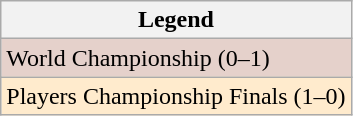<table class="wikitable">
<tr>
<th>Legend</th>
</tr>
<tr style="background:#e5d1cb;">
<td>World Championship (0–1)</td>
</tr>
<tr style="background:#ffebcd;">
<td>Players Championship Finals (1–0)</td>
</tr>
</table>
